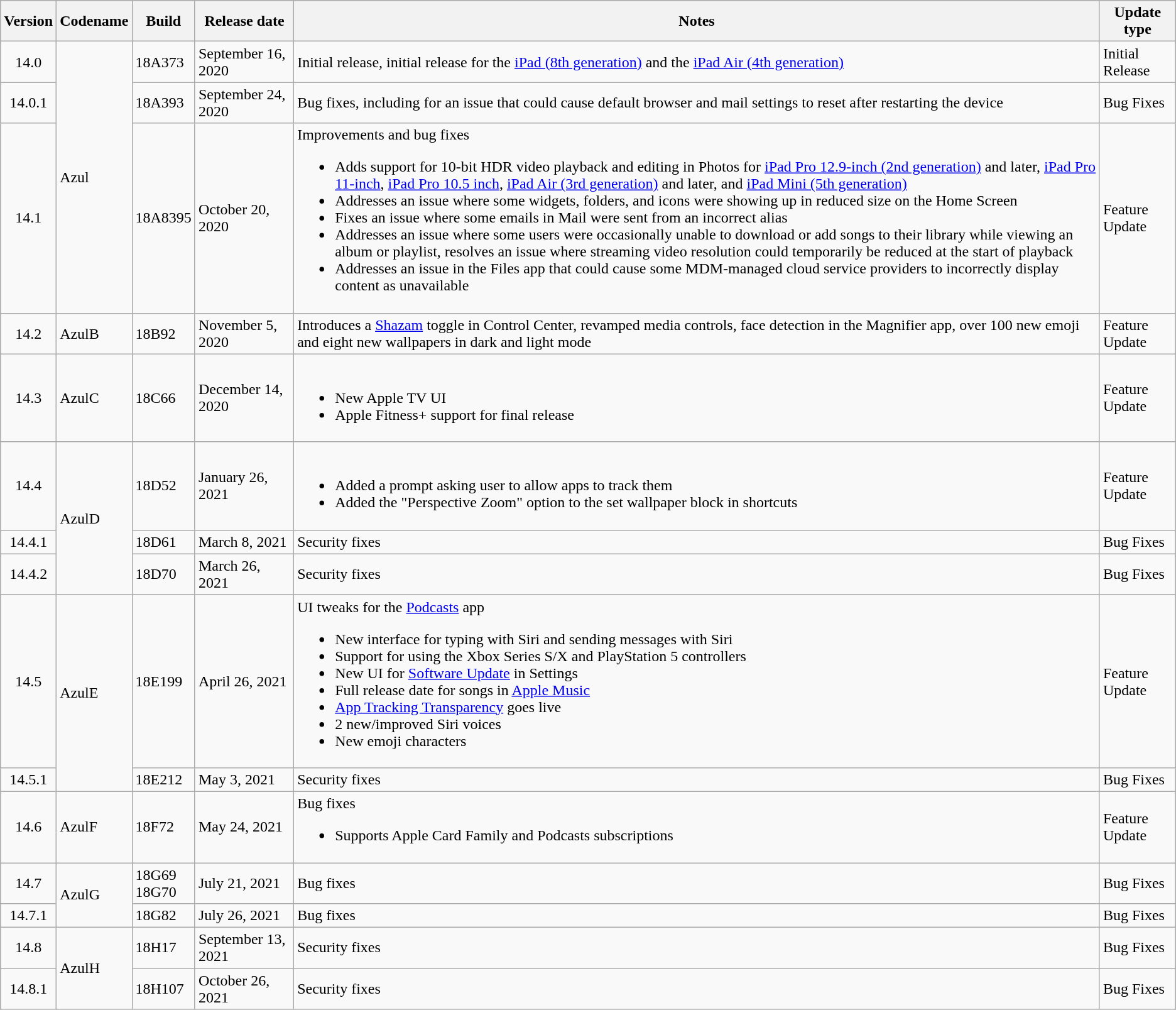<table class=wikitable>
<tr>
<th>Version</th>
<th>Codename</th>
<th>Build</th>
<th>Release date</th>
<th>Notes</th>
<th>Update type</th>
</tr>
<tr>
<td style=text-align:center>14.0</td>
<td rowspan=3>Azul</td>
<td>18A373</td>
<td>September 16, 2020</td>
<td>Initial release, initial release for the <a href='#'>iPad (8th generation)</a> and the <a href='#'>iPad Air (4th generation)</a></td>
<td>Initial Release</td>
</tr>
<tr>
<td style=text-align:center>14.0.1</td>
<td>18A393</td>
<td>September 24, 2020</td>
<td>Bug fixes, including for an issue that could cause default browser and mail settings to reset after restarting the device</td>
<td>Bug Fixes</td>
</tr>
<tr>
<td style=text-align:center>14.1</td>
<td>18A8395</td>
<td>October 20, 2020</td>
<td>Improvements and bug fixes<br><ul><li>Adds support for 10-bit HDR video playback and editing in Photos for <a href='#'>iPad Pro 12.9‑inch (2nd generation)</a> and later, <a href='#'>iPad Pro 11-inch</a>, <a href='#'>iPad Pro 10.5 inch</a>, <a href='#'>iPad Air (3rd generation)</a> and later, and <a href='#'>iPad Mini (5th generation)</a></li><li>Addresses an issue where some widgets, folders, and icons were showing up in reduced size on the Home Screen</li><li>Fixes an issue where some emails in Mail were sent from an incorrect alias</li><li>Addresses an issue where some users were occasionally unable to download or add songs to their library while viewing an album or playlist, resolves an issue where streaming video resolution could temporarily be reduced at the start of playback</li><li>Addresses an issue in the Files app that could cause some MDM-managed cloud service providers to incorrectly display content as unavailable</li></ul></td>
<td>Feature Update</td>
</tr>
<tr>
<td style=text-align:center>14.2</td>
<td>AzulB</td>
<td>18B92</td>
<td>November 5, 2020</td>
<td>Introduces a <a href='#'>Shazam</a> toggle in Control Center, revamped media controls, face detection in the Magnifier app, over 100 new emoji and eight new wallpapers in dark and light mode</td>
<td>Feature Update</td>
</tr>
<tr>
<td style=text-align:center>14.3</td>
<td>AzulC</td>
<td>18C66</td>
<td>December 14, 2020</td>
<td><br><ul><li>New Apple TV UI</li><li>Apple Fitness+ support for final release</li></ul></td>
<td>Feature Update</td>
</tr>
<tr>
<td style=text-align:center>14.4</td>
<td rowspan=3>AzulD</td>
<td>18D52</td>
<td>January 26, 2021</td>
<td><br><ul><li>Added a prompt asking user to allow apps to track them</li><li>Added the "Perspective Zoom" option to the set wallpaper block in shortcuts</li></ul></td>
<td>Feature Update</td>
</tr>
<tr>
<td style=text-align:center>14.4.1</td>
<td>18D61</td>
<td>March 8, 2021</td>
<td>Security fixes</td>
<td>Bug Fixes</td>
</tr>
<tr>
<td style=text-align:center>14.4.2</td>
<td>18D70</td>
<td>March 26, 2021</td>
<td>Security fixes</td>
<td>Bug Fixes</td>
</tr>
<tr>
<td style=text-align:center>14.5</td>
<td rowspan=2>AzulE</td>
<td>18E199</td>
<td>April 26, 2021</td>
<td>UI tweaks for the <a href='#'>Podcasts</a> app<br><ul><li>New interface for typing with Siri and sending messages with Siri</li><li>Support for using the Xbox Series S/X and PlayStation 5 controllers</li><li>New UI for <a href='#'>Software Update</a> in Settings</li><li>Full release date for songs in <a href='#'>Apple Music</a></li><li><a href='#'>App Tracking Transparency</a> goes live</li><li>2 new/improved Siri voices</li><li>New emoji characters</li></ul></td>
<td>Feature Update</td>
</tr>
<tr>
<td style=text-align:center>14.5.1</td>
<td>18E212</td>
<td>May 3, 2021</td>
<td>Security fixes</td>
<td>Bug Fixes</td>
</tr>
<tr>
<td style=text-align:center>14.6</td>
<td>AzulF</td>
<td>18F72</td>
<td>May 24, 2021</td>
<td>Bug fixes<br><ul><li>Supports Apple Card Family and Podcasts subscriptions</li></ul></td>
<td>Feature Update</td>
</tr>
<tr>
<td style=text-align:center>14.7</td>
<td rowspan=2>AzulG</td>
<td>18G69<br>18G70</td>
<td>July 21, 2021</td>
<td>Bug fixes</td>
<td>Bug Fixes</td>
</tr>
<tr>
<td style=text-align:center>14.7.1</td>
<td>18G82</td>
<td>July 26, 2021</td>
<td>Bug fixes</td>
<td>Bug Fixes</td>
</tr>
<tr>
<td style=text-align:center>14.8</td>
<td rowspan=2>AzulH</td>
<td>18H17</td>
<td>September 13, 2021</td>
<td>Security fixes</td>
<td>Bug Fixes</td>
</tr>
<tr>
<td style=text-align:center>14.8.1</td>
<td>18H107</td>
<td>October 26, 2021</td>
<td>Security fixes</td>
<td>Bug Fixes</td>
</tr>
</table>
